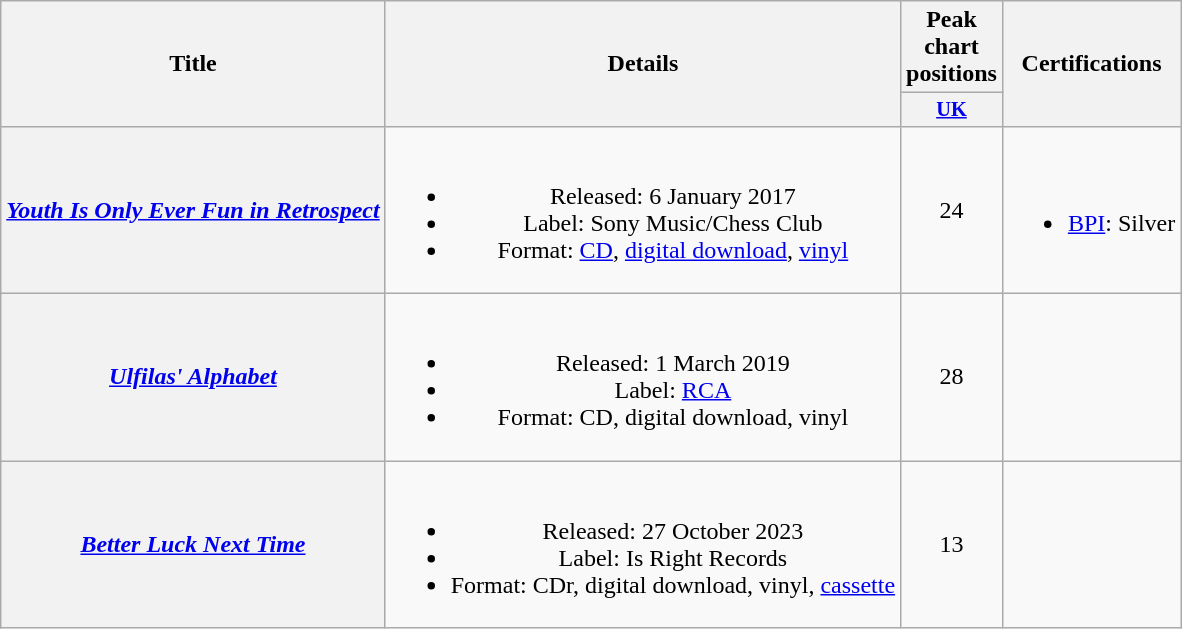<table class="wikitable plainrowheaders" style="text-align:center;" border="1">
<tr>
<th scope="col" rowspan="2">Title</th>
<th scope="col" rowspan="2">Details</th>
<th scope="col" colspan="1">Peak chart positions</th>
<th scope="col" rowspan="2">Certifications</th>
</tr>
<tr>
<th scope="col" style="width:3em;font-size:85%;"><a href='#'>UK</a><br></th>
</tr>
<tr>
<th scope="row"><em><a href='#'>Youth Is Only Ever Fun in Retrospect</a></em></th>
<td><br><ul><li>Released: 6 January 2017</li><li>Label: Sony Music/Chess Club</li><li>Format: <a href='#'>CD</a>, <a href='#'>digital download</a>, <a href='#'>vinyl</a></li></ul></td>
<td>24</td>
<td><br><ul><li><a href='#'>BPI</a>: Silver</li></ul></td>
</tr>
<tr>
<th scope="row"><em><a href='#'>Ulfilas' Alphabet</a></em></th>
<td><br><ul><li>Released: 1 March 2019</li><li>Label: <a href='#'>RCA</a></li><li>Format: CD, digital download, vinyl</li></ul></td>
<td>28</td>
<td></td>
</tr>
<tr>
<th scope="row"><em><a href='#'>Better Luck Next Time</a></em></th>
<td><br><ul><li>Released: 27 October 2023</li><li>Label: Is Right Records</li><li>Format: CDr, digital download, vinyl, <a href='#'>cassette</a></li></ul></td>
<td>13</td>
<td></td>
</tr>
</table>
